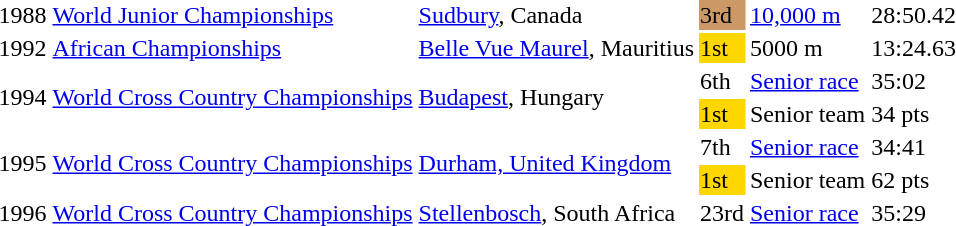<table>
<tr>
<td>1988</td>
<td><a href='#'>World Junior Championships</a></td>
<td><a href='#'>Sudbury</a>, Canada</td>
<td bgcolor=cc9966>3rd</td>
<td><a href='#'>10,000 m</a></td>
<td>28:50.42</td>
</tr>
<tr>
<td>1992</td>
<td><a href='#'>African Championships</a></td>
<td><a href='#'>Belle Vue Maurel</a>, Mauritius</td>
<td bgcolor=gold>1st</td>
<td>5000 m</td>
<td>13:24.63</td>
</tr>
<tr>
<td rowspan=2>1994</td>
<td rowspan=2><a href='#'>World Cross Country Championships</a></td>
<td rowspan=2><a href='#'>Budapest</a>, Hungary</td>
<td>6th</td>
<td><a href='#'>Senior race</a></td>
<td>35:02</td>
</tr>
<tr>
<td bgcolor=gold>1st</td>
<td>Senior team</td>
<td>34 pts</td>
</tr>
<tr>
<td rowspan=2>1995</td>
<td rowspan=2><a href='#'>World Cross Country Championships</a></td>
<td rowspan=2><a href='#'>Durham, United Kingdom</a></td>
<td>7th</td>
<td><a href='#'>Senior race</a></td>
<td>34:41</td>
</tr>
<tr>
<td bgcolor=gold>1st</td>
<td>Senior team</td>
<td>62 pts</td>
</tr>
<tr>
<td>1996</td>
<td><a href='#'>World Cross Country Championships</a></td>
<td><a href='#'>Stellenbosch</a>, South Africa</td>
<td>23rd</td>
<td><a href='#'>Senior race</a></td>
<td>35:29</td>
</tr>
</table>
